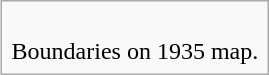<table class="infobox">
<tr>
<td style="text-align:center"><br>Boundaries on 1935 map.</td>
</tr>
</table>
